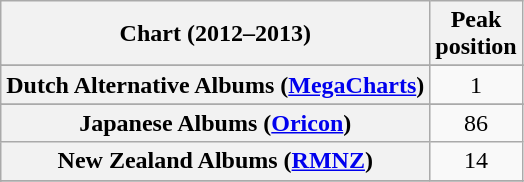<table class="wikitable sortable plainrowheaders" style="text-align:center">
<tr>
<th scope="col">Chart (2012–2013)</th>
<th scope="col">Peak<br>position</th>
</tr>
<tr>
</tr>
<tr>
</tr>
<tr>
</tr>
<tr>
</tr>
<tr>
</tr>
<tr>
</tr>
<tr>
<th scope="row">Dutch Alternative Albums (<a href='#'>MegaCharts</a>)</th>
<td>1</td>
</tr>
<tr>
</tr>
<tr>
</tr>
<tr>
</tr>
<tr>
<th scope="row">Japanese Albums (<a href='#'>Oricon</a>)</th>
<td>86</td>
</tr>
<tr>
<th scope="row">New Zealand Albums (<a href='#'>RMNZ</a>)</th>
<td>14</td>
</tr>
<tr>
</tr>
<tr>
</tr>
<tr>
</tr>
<tr>
</tr>
<tr>
</tr>
<tr>
</tr>
<tr>
</tr>
<tr>
</tr>
</table>
